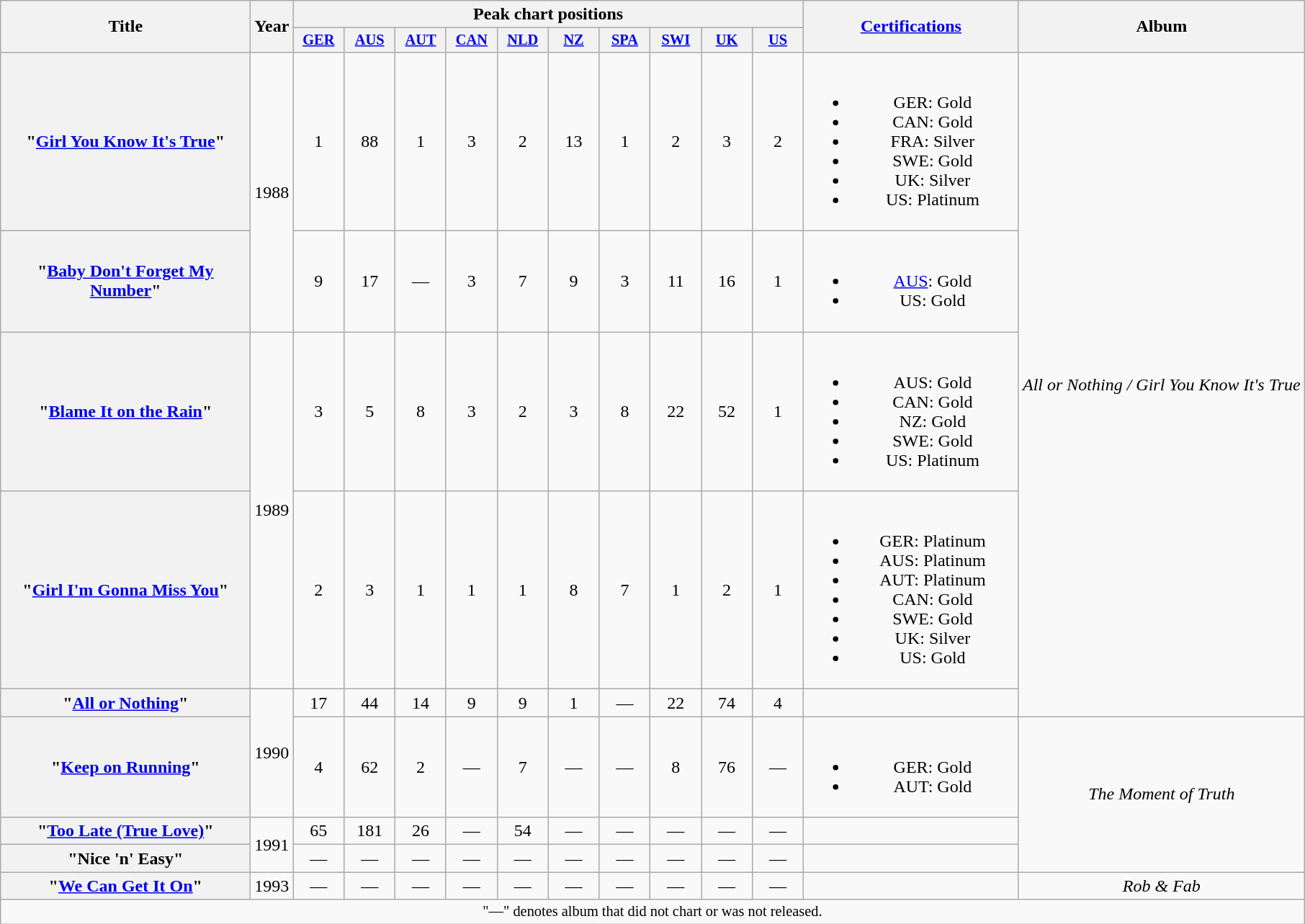<table class="wikitable plainrowheaders" style="text-align:center;" border="1">
<tr>
<th scope="col" rowspan="2" style="width:14em;">Title</th>
<th scope="col" rowspan="2">Year</th>
<th scope="col" colspan="10">Peak chart positions</th>
<th scope="col" rowspan="2" style="width:12em;"><a href='#'>Certifications</a></th>
<th scope="col" rowspan="2">Album</th>
</tr>
<tr>
<th scope="col" style="width:3em;font-size:85%;"><a href='#'>GER</a><br></th>
<th scope="col" style="width:3em;font-size:85%;"><a href='#'>AUS</a><br></th>
<th scope="col" style="width:3em;font-size:85%;"><a href='#'>AUT</a><br></th>
<th scope="col" style="width:3em;font-size:85%;"><a href='#'>CAN</a><br></th>
<th scope="col" style="width:3em;font-size:85%;"><a href='#'>NLD</a><br></th>
<th scope="col" style="width:3em;font-size:85%;"><a href='#'>NZ</a><br></th>
<th scope="col" style="width:3em;font-size:85%;"><a href='#'>SPA</a><br></th>
<th scope="col" style="width:3em;font-size:85%;"><a href='#'>SWI</a><br></th>
<th scope="col" style="width:3em;font-size:85%;"><a href='#'>UK</a><br></th>
<th scope="col" style="width:3em;font-size:85%;"><a href='#'>US</a><br></th>
</tr>
<tr>
<th scope="row">"<a href='#'>Girl You Know It's True</a>"</th>
<td rowspan="2">1988</td>
<td>1</td>
<td>88</td>
<td>1</td>
<td>3</td>
<td>2</td>
<td>13</td>
<td>1</td>
<td>2</td>
<td>3</td>
<td>2</td>
<td><br><ul><li>GER: Gold</li><li>CAN: Gold</li><li>FRA: Silver</li><li>SWE: Gold</li><li>UK: Silver</li><li>US: Platinum</li></ul></td>
<td rowspan="5"><em>All or Nothing / Girl You Know It's True</em></td>
</tr>
<tr>
<th scope="row">"<a href='#'>Baby Don't Forget My Number</a>"</th>
<td>9</td>
<td>17</td>
<td>—</td>
<td>3</td>
<td>7</td>
<td>9</td>
<td>3</td>
<td>11</td>
<td>16</td>
<td>1</td>
<td><br><ul><li><a href='#'>AUS</a>: Gold</li><li>US: Gold</li></ul></td>
</tr>
<tr>
<th scope="row">"<a href='#'>Blame It on the Rain</a>"</th>
<td rowspan="2">1989</td>
<td>3</td>
<td>5</td>
<td>8</td>
<td>3</td>
<td>2</td>
<td>3</td>
<td>8</td>
<td>22</td>
<td>52</td>
<td>1</td>
<td><br><ul><li>AUS: Gold</li><li>CAN: Gold</li><li>NZ: Gold</li><li>SWE: Gold</li><li>US: Platinum</li></ul></td>
</tr>
<tr>
<th scope="row">"<a href='#'>Girl I'm Gonna Miss You</a>"</th>
<td>2</td>
<td>3</td>
<td>1</td>
<td>1</td>
<td>1</td>
<td>8</td>
<td>7</td>
<td>1</td>
<td>2</td>
<td>1</td>
<td><br><ul><li>GER: Platinum</li><li>AUS: Platinum</li><li>AUT: Platinum</li><li>CAN: Gold</li><li>SWE: Gold</li><li>UK: Silver</li><li>US: Gold</li></ul></td>
</tr>
<tr>
<th scope="row">"<a href='#'>All or Nothing</a>"</th>
<td rowspan="2">1990</td>
<td>17</td>
<td>44</td>
<td>14</td>
<td>9</td>
<td>9</td>
<td>1</td>
<td>—</td>
<td>22</td>
<td>74</td>
<td>4</td>
</tr>
<tr>
<th scope="row">"<a href='#'>Keep on Running</a>"</th>
<td>4</td>
<td>62</td>
<td>2</td>
<td>—</td>
<td>7</td>
<td>—</td>
<td>—</td>
<td>8</td>
<td>76</td>
<td>—</td>
<td><br><ul><li>GER: Gold</li><li>AUT: Gold</li></ul></td>
<td rowspan="3"><em>The Moment of Truth</em></td>
</tr>
<tr>
<th scope="row">"<a href='#'>Too Late (True Love)</a>"</th>
<td rowspan="2">1991</td>
<td>65</td>
<td>181</td>
<td>26</td>
<td>—</td>
<td>54</td>
<td>—</td>
<td>—</td>
<td>—</td>
<td>—</td>
<td>—</td>
<td></td>
</tr>
<tr>
<th scope="row">"Nice 'n' Easy"</th>
<td>—</td>
<td>—</td>
<td>—</td>
<td>—</td>
<td>—</td>
<td>—</td>
<td>—</td>
<td>—</td>
<td>—</td>
<td>—</td>
<td></td>
</tr>
<tr>
<th scope="row">"<a href='#'>We Can Get It On</a>"</th>
<td>1993</td>
<td>—</td>
<td>—</td>
<td>—</td>
<td>—</td>
<td>—</td>
<td>—</td>
<td>—</td>
<td>—</td>
<td>—</td>
<td>—</td>
<td></td>
<td><em>Rob & Fab</em></td>
</tr>
<tr>
<td colspan="14" style="font-size: 85%">"—" denotes album that did not chart or was not released.</td>
</tr>
</table>
